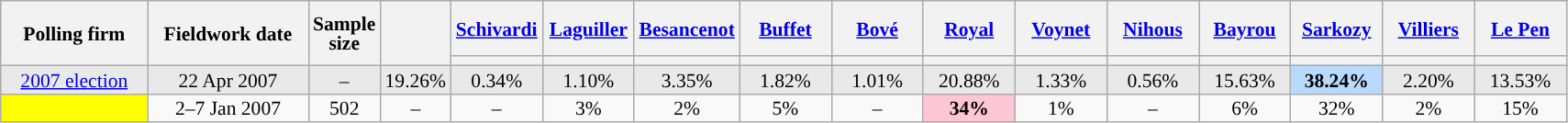<table class="wikitable sortable" style="text-align:center;font-size:90%;line-height:14px;">
<tr style="height:40px;">
<th style="width:100px;" rowspan="2">Polling firm</th>
<th style="width:110px;" rowspan="2">Fieldwork date</th>
<th style="width:35px;" rowspan="2">Sample<br>size</th>
<th style="width:30px;" rowspan="2"></th>
<th class="unsortable" style="width:60px;"><a href='#'>Schivardi</a><br></th>
<th class="unsortable" style="width:60px;"><a href='#'>Laguiller</a><br></th>
<th class="unsortable" style="width:60px;"><a href='#'>Besancenot</a><br></th>
<th class="unsortable" style="width:60px;"><a href='#'>Buffet</a><br></th>
<th class="unsortable" style="width:60px;"><a href='#'>Bové</a><br></th>
<th class="unsortable" style="width:60px;"><a href='#'>Royal</a><br></th>
<th class="unsortable" style="width:60px;"><a href='#'>Voynet</a><br></th>
<th class="unsortable" style="width:60px;"><a href='#'>Nihous</a><br></th>
<th class="unsortable" style="width:60px;"><a href='#'>Bayrou</a><br></th>
<th class="unsortable" style="width:60px;"><a href='#'>Sarkozy</a><br></th>
<th class="unsortable" style="width:60px;"><a href='#'>Villiers</a><br></th>
<th class="unsortable" style="width:60px;"><a href='#'>Le Pen</a><br></th>
</tr>
<tr>
<th style="background:"></th>
<th style="background:"></th>
<th style="background:"></th>
<th style="background:"></th>
<th style="background:"></th>
<th style="background:"></th>
<th style="background:"></th>
<th style="background:"></th>
<th style="background:"></th>
<th style="background:"></th>
<th style="background:"></th>
<th style="background:"></th>
</tr>
<tr style="background:#E9E9E9;">
<td><a href='#'>2007 election</a></td>
<td data-sort-value="2007-04-22">22 Apr 2007</td>
<td>–</td>
<td>19.26%</td>
<td>0.34%</td>
<td>1.10%</td>
<td>3.35%</td>
<td>1.82%</td>
<td>1.01%</td>
<td>20.88%</td>
<td>1.33%</td>
<td>0.56%</td>
<td>15.63%</td>
<td style="background:#B9DAFF;"><strong>38.24%</strong></td>
<td>2.20%</td>
<td>13.53%</td>
</tr>
<tr>
<td style="background:yellow;"></td>
<td data-sort-value="2007-01-07">2–7 Jan 2007</td>
<td>502</td>
<td>–</td>
<td>–</td>
<td>3%</td>
<td>2%</td>
<td>5%</td>
<td>–</td>
<td style="background:#FFC6D5;"><strong>34%</strong></td>
<td>1%</td>
<td>–</td>
<td>6%</td>
<td>32%</td>
<td>2%</td>
<td>15%</td>
</tr>
</table>
